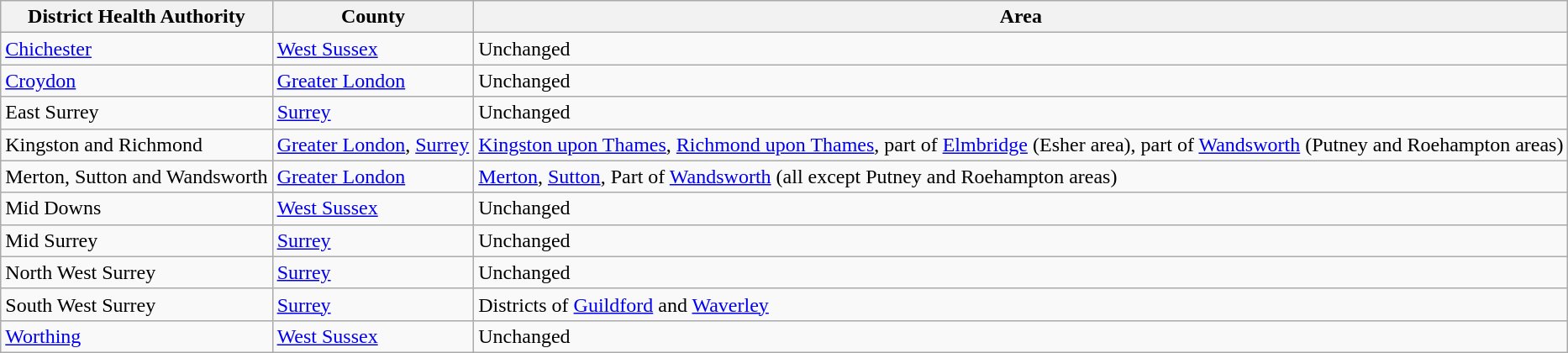<table class="wikitable">
<tr>
<th>District Health Authority</th>
<th>County</th>
<th>Area</th>
</tr>
<tr>
<td><a href='#'>Chichester</a></td>
<td><a href='#'>West Sussex</a></td>
<td>Unchanged</td>
</tr>
<tr>
<td><a href='#'>Croydon</a></td>
<td><a href='#'>Greater London</a></td>
<td>Unchanged</td>
</tr>
<tr>
<td>East Surrey</td>
<td><a href='#'>Surrey</a></td>
<td>Unchanged</td>
</tr>
<tr>
<td>Kingston and Richmond</td>
<td><a href='#'>Greater London</a>, <a href='#'>Surrey</a></td>
<td><a href='#'>Kingston upon Thames</a>, <a href='#'>Richmond upon Thames</a>, part of <a href='#'>Elmbridge</a> (Esher area), part of <a href='#'>Wandsworth</a> (Putney and Roehampton areas)</td>
</tr>
<tr>
<td>Merton, Sutton and Wandsworth</td>
<td><a href='#'>Greater London</a></td>
<td><a href='#'>Merton</a>, <a href='#'>Sutton</a>, Part of <a href='#'>Wandsworth</a> (all except Putney and Roehampton areas)</td>
</tr>
<tr>
<td>Mid Downs</td>
<td><a href='#'>West Sussex</a></td>
<td>Unchanged</td>
</tr>
<tr>
<td>Mid Surrey</td>
<td><a href='#'>Surrey</a></td>
<td>Unchanged</td>
</tr>
<tr>
<td>North West Surrey</td>
<td><a href='#'>Surrey</a></td>
<td>Unchanged</td>
</tr>
<tr>
<td>South West Surrey</td>
<td><a href='#'>Surrey</a></td>
<td>Districts of <a href='#'>Guildford</a> and <a href='#'>Waverley</a></td>
</tr>
<tr>
<td><a href='#'>Worthing</a></td>
<td><a href='#'>West Sussex</a></td>
<td>Unchanged</td>
</tr>
</table>
